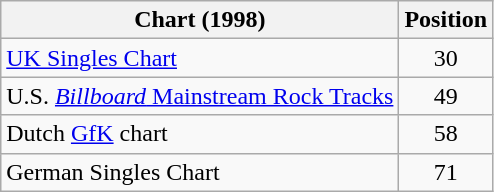<table class="wikitable">
<tr>
<th>Chart (1998)</th>
<th>Position</th>
</tr>
<tr>
<td><a href='#'>UK Singles Chart</a></td>
<td align="center">30</td>
</tr>
<tr>
<td>U.S. <a href='#'><em>Billboard</em> Mainstream Rock Tracks</a></td>
<td align="center">49</td>
</tr>
<tr>
<td>Dutch <a href='#'>GfK</a> chart</td>
<td align="center">58</td>
</tr>
<tr>
<td>German Singles Chart</td>
<td align="center">71</td>
</tr>
</table>
